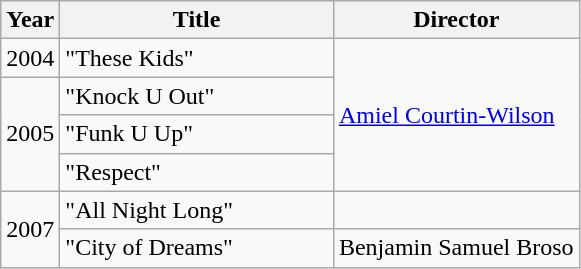<table class="wikitable">
<tr>
<th>Year</th>
<th width="175">Title</th>
<th>Director</th>
</tr>
<tr>
<td>2004</td>
<td>"These Kids"</td>
<td rowspan="4"><a href='#'>Amiel Courtin-Wilson</a></td>
</tr>
<tr>
<td rowspan="3">2005</td>
<td>"Knock U Out"</td>
</tr>
<tr>
<td>"Funk U Up"</td>
</tr>
<tr>
<td>"Respect"</td>
</tr>
<tr>
<td rowspan="2">2007</td>
<td>"All Night Long"</td>
<td></td>
</tr>
<tr>
<td>"City of Dreams"</td>
<td>Benjamin Samuel Broso</td>
</tr>
</table>
